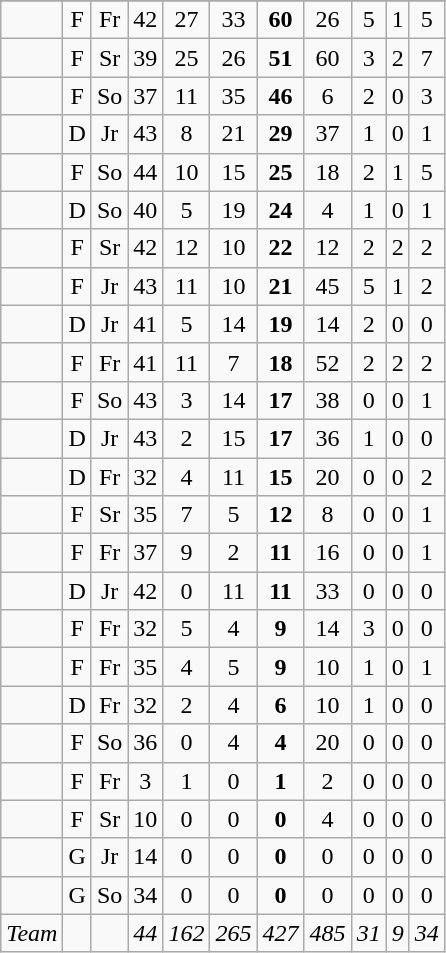<table class="wikitable sortable" style="text-align:center">
<tr>
</tr>
<tr>
<td align=left></td>
<td>F</td>
<td>Fr</td>
<td>42</td>
<td>27</td>
<td>33</td>
<td><strong>60</strong></td>
<td>26</td>
<td>5</td>
<td>1</td>
<td>5</td>
</tr>
<tr>
<td align=left></td>
<td>F</td>
<td>Sr</td>
<td>39</td>
<td>25</td>
<td>26</td>
<td><strong>51</strong></td>
<td>60</td>
<td>3</td>
<td>2</td>
<td>7</td>
</tr>
<tr>
<td align=left></td>
<td>F</td>
<td>So</td>
<td>37</td>
<td>11</td>
<td>35</td>
<td><strong>46</strong></td>
<td>6</td>
<td>2</td>
<td>0</td>
<td>3</td>
</tr>
<tr>
<td align=left></td>
<td>D</td>
<td>Jr</td>
<td>43</td>
<td>8</td>
<td>21</td>
<td><strong>29</strong></td>
<td>37</td>
<td>1</td>
<td>0</td>
<td>1</td>
</tr>
<tr>
<td align=left></td>
<td>F</td>
<td>So</td>
<td>44</td>
<td>10</td>
<td>15</td>
<td><strong>25</strong></td>
<td>18</td>
<td>2</td>
<td>1</td>
<td>5</td>
</tr>
<tr>
<td align=left></td>
<td>D</td>
<td>So</td>
<td>40</td>
<td>5</td>
<td>19</td>
<td><strong>24</strong></td>
<td>4</td>
<td>1</td>
<td>0</td>
<td>1</td>
</tr>
<tr>
<td align=left></td>
<td>F</td>
<td>Sr</td>
<td>42</td>
<td>12</td>
<td>10</td>
<td><strong>22</strong></td>
<td>12</td>
<td>2</td>
<td>2</td>
<td>2</td>
</tr>
<tr>
<td align=left></td>
<td>F</td>
<td>Jr</td>
<td>43</td>
<td>11</td>
<td>10</td>
<td><strong>21</strong></td>
<td>45</td>
<td>5</td>
<td>1</td>
<td>2</td>
</tr>
<tr>
<td align=left></td>
<td>D</td>
<td>Jr</td>
<td>41</td>
<td>5</td>
<td>14</td>
<td><strong>19</strong></td>
<td>14</td>
<td>2</td>
<td>0</td>
<td>0</td>
</tr>
<tr>
<td align=left></td>
<td>F</td>
<td>Fr</td>
<td>41</td>
<td>11</td>
<td>7</td>
<td><strong>18</strong></td>
<td>52</td>
<td>2</td>
<td>2</td>
<td>2</td>
</tr>
<tr>
<td align=left></td>
<td>F</td>
<td>So</td>
<td>43</td>
<td>3</td>
<td>14</td>
<td><strong>17</strong></td>
<td>38</td>
<td>0</td>
<td>0</td>
<td>1</td>
</tr>
<tr>
<td align=left></td>
<td>D</td>
<td>Jr</td>
<td>43</td>
<td>2</td>
<td>15</td>
<td><strong>17</strong></td>
<td>36</td>
<td>1</td>
<td>0</td>
<td>0</td>
</tr>
<tr>
<td align=left></td>
<td>D</td>
<td>Fr</td>
<td>32</td>
<td>4</td>
<td>11</td>
<td><strong>15</strong></td>
<td>20</td>
<td>0</td>
<td>0</td>
<td>2</td>
</tr>
<tr>
<td align=left></td>
<td>F</td>
<td>Sr</td>
<td>35</td>
<td>7</td>
<td>5</td>
<td><strong>12</strong></td>
<td>8</td>
<td>0</td>
<td>0</td>
<td>1</td>
</tr>
<tr>
<td align=left></td>
<td>F</td>
<td>Fr</td>
<td>37</td>
<td>9</td>
<td>2</td>
<td><strong>11</strong></td>
<td>16</td>
<td>0</td>
<td>0</td>
<td>1</td>
</tr>
<tr>
<td align=left></td>
<td>D</td>
<td>Jr</td>
<td>42</td>
<td>0</td>
<td>11</td>
<td><strong>11</strong></td>
<td>33</td>
<td>0</td>
<td>0</td>
<td>0</td>
</tr>
<tr>
<td align=left></td>
<td>F</td>
<td>Fr</td>
<td>32</td>
<td>5</td>
<td>4</td>
<td><strong>9</strong></td>
<td>14</td>
<td>3</td>
<td>0</td>
<td>0</td>
</tr>
<tr>
<td align=left></td>
<td>F</td>
<td>Fr</td>
<td>35</td>
<td>4</td>
<td>5</td>
<td><strong>9</strong></td>
<td>10</td>
<td>1</td>
<td>0</td>
<td>1</td>
</tr>
<tr>
<td align=left></td>
<td>D</td>
<td>Fr</td>
<td>32</td>
<td>2</td>
<td>4</td>
<td><strong>6</strong></td>
<td>10</td>
<td>1</td>
<td>0</td>
<td>0</td>
</tr>
<tr>
<td align=left></td>
<td>F</td>
<td>So</td>
<td>36</td>
<td>0</td>
<td>4</td>
<td><strong>4</strong></td>
<td>20</td>
<td>0</td>
<td>0</td>
<td>0</td>
</tr>
<tr>
<td align=left></td>
<td>F</td>
<td>Fr</td>
<td>3</td>
<td>1</td>
<td>0</td>
<td><strong>1</strong></td>
<td>2</td>
<td>0</td>
<td>0</td>
<td>0</td>
</tr>
<tr>
<td align=left></td>
<td>F</td>
<td>Sr</td>
<td>10</td>
<td>0</td>
<td>0</td>
<td><strong>0</strong></td>
<td>4</td>
<td>0</td>
<td>0</td>
<td>0</td>
</tr>
<tr>
<td align=left></td>
<td>G</td>
<td>Jr</td>
<td>14</td>
<td>0</td>
<td>0</td>
<td><strong>0</strong></td>
<td>0</td>
<td>0</td>
<td>0</td>
<td>0</td>
</tr>
<tr>
<td align=left></td>
<td>G</td>
<td>So</td>
<td>34</td>
<td>0</td>
<td>0</td>
<td><strong>0</strong></td>
<td>0</td>
<td>0</td>
<td>0</td>
<td>0</td>
</tr>
<tr class="sortbottom">
<td align=left><em>Team</em></td>
<td></td>
<td></td>
<td><em>44</em></td>
<td><em>162</em></td>
<td><em>265</em></td>
<td><em>427</em></td>
<td><em>485</em></td>
<td><em>31</em></td>
<td><em>9</em></td>
<td><em>34</em></td>
</tr>
</table>
